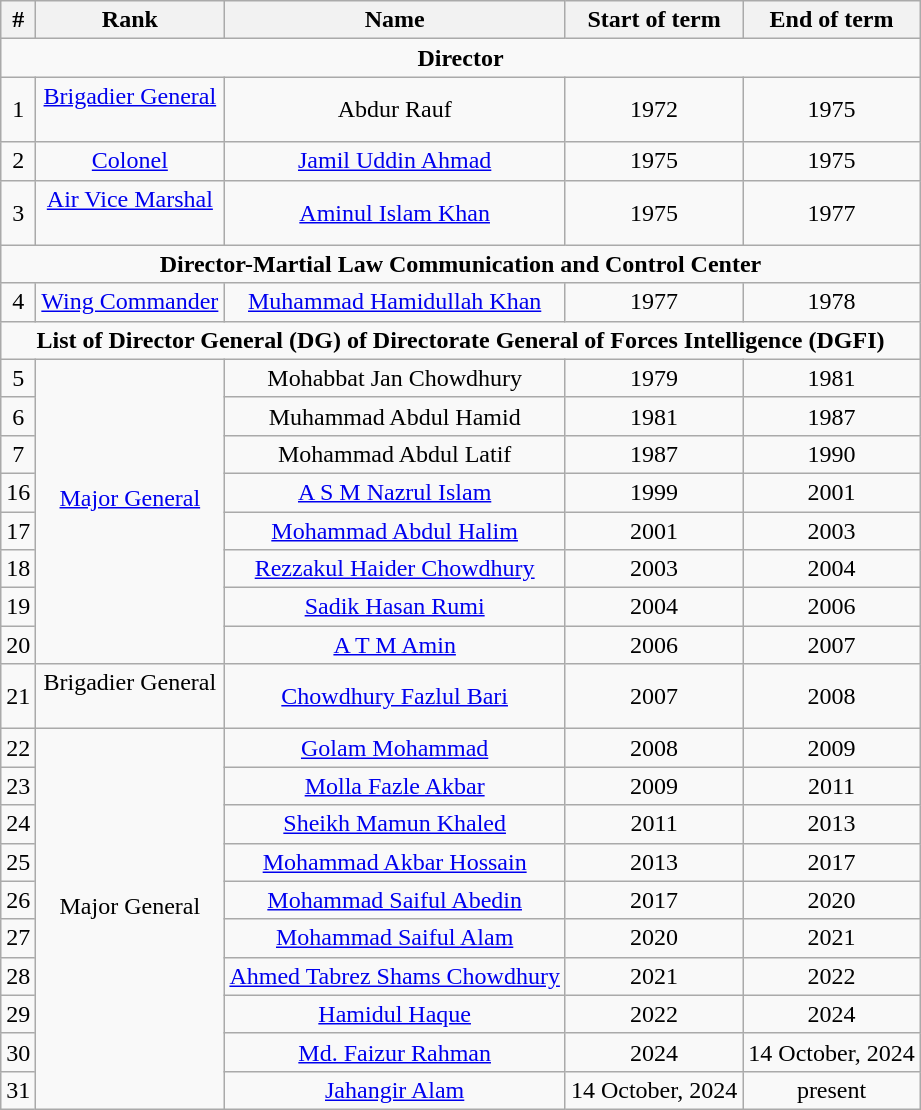<table class="wikitable" style="text-align:center">
<tr>
<th>#</th>
<th>Rank</th>
<th>Name</th>
<th>Start of term</th>
<th>End of term</th>
</tr>
<tr>
<td colspan="5"><strong>Director</strong></td>
</tr>
<tr>
<td>1</td>
<td><a href='#'>Brigadier General</a> <br>  <br></td>
<td>Abdur Rauf</td>
<td>1972</td>
<td>1975</td>
</tr>
<tr>
<td>2</td>
<td><a href='#'>Colonel</a> <br> </td>
<td><a href='#'>Jamil Uddin Ahmad</a></td>
<td>1975</td>
<td>1975</td>
</tr>
<tr>
<td>3</td>
<td><a href='#'>Air Vice Marshal</a> <br> <br></td>
<td><a href='#'>Aminul Islam Khan</a></td>
<td>1975</td>
<td>1977</td>
</tr>
<tr>
<td colspan="5"><strong>Director-Martial Law Communication and Control Center</strong></td>
</tr>
<tr>
<td>4</td>
<td><a href='#'>Wing Commander</a> <br> </td>
<td><a href='#'>Muhammad Hamidullah Khan</a></td>
<td>1977</td>
<td>1978</td>
</tr>
<tr>
<td colspan="5"><strong>List of Director General (DG) of Directorate General of Forces Intelligence (DGFI)</strong></td>
</tr>
<tr>
<td>5</td>
<td rowspan="8"><a href='#'>Major General</a> <br>  <br></td>
<td>Mohabbat Jan Chowdhury</td>
<td>1979</td>
<td>1981</td>
</tr>
<tr>
<td>6</td>
<td>Muhammad Abdul Hamid</td>
<td>1981</td>
<td>1987</td>
</tr>
<tr>
<td>7</td>
<td>Mohammad Abdul Latif</td>
<td>1987</td>
<td>1990</td>
</tr>
<tr>
<td>16</td>
<td><a href='#'>A S M Nazrul Islam</a></td>
<td>1999</td>
<td>2001</td>
</tr>
<tr>
<td>17</td>
<td><a href='#'>Mohammad Abdul Halim</a></td>
<td>2001</td>
<td>2003</td>
</tr>
<tr>
<td>18</td>
<td><a href='#'>Rezzakul Haider Chowdhury</a></td>
<td>2003</td>
<td>2004</td>
</tr>
<tr>
<td>19</td>
<td><a href='#'>Sadik Hasan Rumi</a></td>
<td>2004</td>
<td>2006</td>
</tr>
<tr>
<td>20</td>
<td><a href='#'>A T M Amin</a></td>
<td>2006</td>
<td>2007</td>
</tr>
<tr>
<td>21</td>
<td>Brigadier General<br>  <br></td>
<td><a href='#'>Chowdhury Fazlul Bari</a></td>
<td>2007</td>
<td>2008</td>
</tr>
<tr>
<td>22</td>
<td rowspan="10">Major General <br>  <br></td>
<td><a href='#'>Golam Mohammad</a></td>
<td>2008</td>
<td>2009</td>
</tr>
<tr>
<td>23</td>
<td><a href='#'>Molla Fazle Akbar</a></td>
<td>2009</td>
<td>2011</td>
</tr>
<tr>
<td>24</td>
<td><a href='#'>Sheikh Mamun Khaled</a></td>
<td>2011</td>
<td>2013</td>
</tr>
<tr>
<td>25</td>
<td><a href='#'>Mohammad Akbar Hossain</a></td>
<td>2013</td>
<td>2017</td>
</tr>
<tr>
<td>26</td>
<td><a href='#'>Mohammad Saiful Abedin</a></td>
<td>2017</td>
<td>2020</td>
</tr>
<tr>
<td>27</td>
<td><a href='#'>Mohammad Saiful Alam</a></td>
<td>2020</td>
<td>2021</td>
</tr>
<tr>
<td>28</td>
<td><a href='#'>Ahmed Tabrez Shams Chowdhury</a></td>
<td>2021</td>
<td>2022</td>
</tr>
<tr>
<td>29</td>
<td><a href='#'>Hamidul Haque</a></td>
<td>2022</td>
<td>2024</td>
</tr>
<tr>
<td>30</td>
<td><a href='#'>Md. Faizur Rahman</a></td>
<td>2024</td>
<td>14 October, 2024</td>
</tr>
<tr>
<td>31</td>
<td><a href='#'>Jahangir Alam</a></td>
<td>14 October, 2024</td>
<td>present</td>
</tr>
</table>
